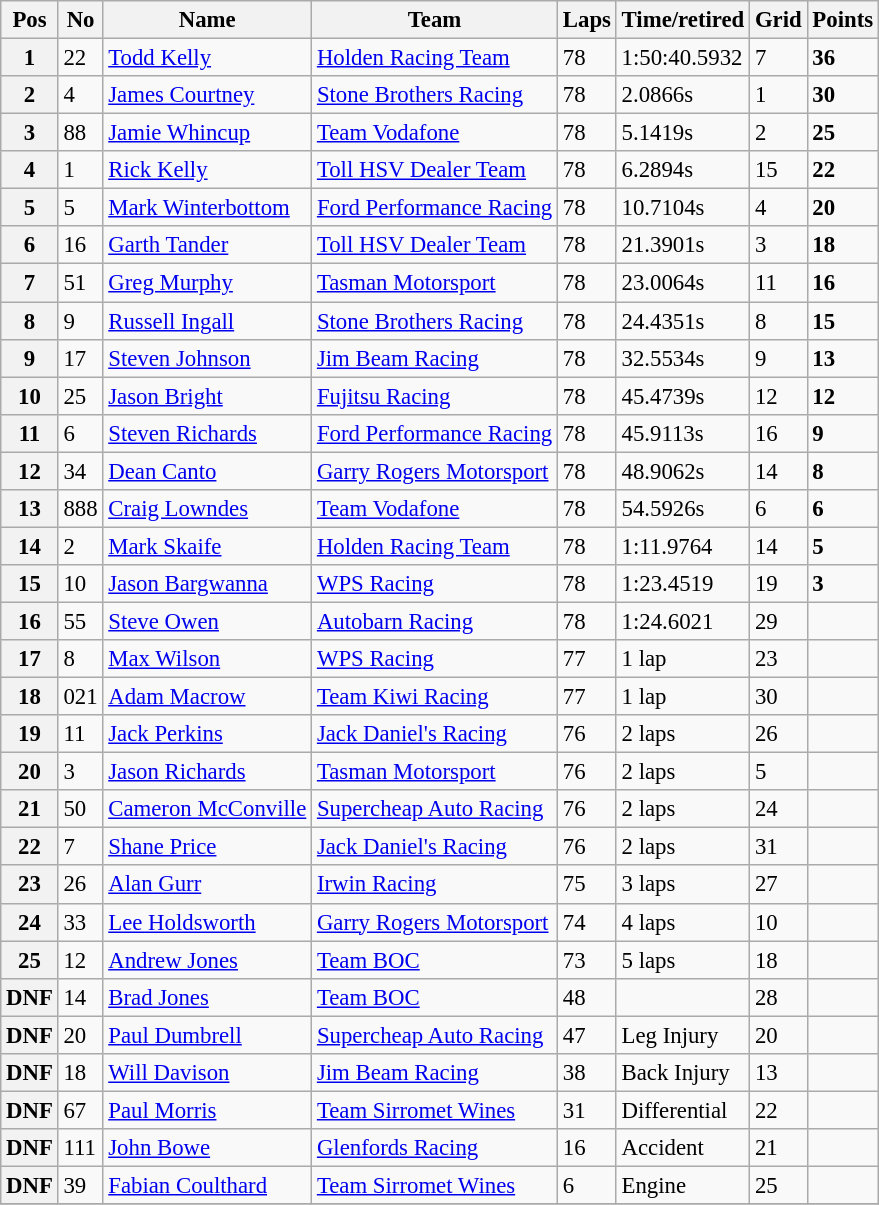<table class="wikitable" style="font-size: 95%;">
<tr>
<th>Pos</th>
<th>No</th>
<th>Name</th>
<th>Team</th>
<th>Laps</th>
<th>Time/retired</th>
<th>Grid</th>
<th>Points</th>
</tr>
<tr>
<th>1</th>
<td>22</td>
<td><a href='#'>Todd Kelly</a></td>
<td><a href='#'>Holden Racing Team</a></td>
<td>78</td>
<td>1:50:40.5932</td>
<td>7</td>
<td><strong>36</strong></td>
</tr>
<tr>
<th>2</th>
<td>4</td>
<td><a href='#'>James Courtney</a></td>
<td><a href='#'>Stone Brothers Racing</a></td>
<td>78</td>
<td>2.0866s</td>
<td>1</td>
<td><strong>30</strong></td>
</tr>
<tr>
<th>3</th>
<td>88</td>
<td><a href='#'>Jamie Whincup</a></td>
<td><a href='#'>Team Vodafone</a></td>
<td>78</td>
<td>5.1419s</td>
<td>2</td>
<td><strong>25</strong></td>
</tr>
<tr>
<th>4</th>
<td>1</td>
<td><a href='#'>Rick Kelly</a></td>
<td><a href='#'>Toll HSV Dealer Team</a></td>
<td>78</td>
<td>6.2894s</td>
<td>15</td>
<td><strong>22</strong></td>
</tr>
<tr>
<th>5</th>
<td>5</td>
<td><a href='#'>Mark Winterbottom</a></td>
<td><a href='#'>Ford Performance Racing</a></td>
<td>78</td>
<td>10.7104s</td>
<td>4</td>
<td><strong>20</strong></td>
</tr>
<tr>
<th>6</th>
<td>16</td>
<td><a href='#'>Garth Tander</a></td>
<td><a href='#'>Toll HSV Dealer Team</a></td>
<td>78</td>
<td>21.3901s</td>
<td>3</td>
<td><strong>18</strong></td>
</tr>
<tr>
<th>7</th>
<td>51</td>
<td><a href='#'>Greg Murphy</a></td>
<td><a href='#'>Tasman Motorsport</a></td>
<td>78</td>
<td>23.0064s</td>
<td>11</td>
<td><strong>16</strong></td>
</tr>
<tr>
<th>8</th>
<td>9</td>
<td><a href='#'>Russell Ingall</a></td>
<td><a href='#'>Stone Brothers Racing</a></td>
<td>78</td>
<td>24.4351s</td>
<td>8</td>
<td><strong>15</strong></td>
</tr>
<tr>
<th>9</th>
<td>17</td>
<td><a href='#'>Steven Johnson</a></td>
<td><a href='#'>Jim Beam Racing</a></td>
<td>78</td>
<td>32.5534s</td>
<td>9</td>
<td><strong>13</strong></td>
</tr>
<tr>
<th>10</th>
<td>25</td>
<td><a href='#'>Jason Bright</a></td>
<td><a href='#'>Fujitsu Racing</a></td>
<td>78</td>
<td>45.4739s</td>
<td>12</td>
<td><strong>12</strong></td>
</tr>
<tr>
<th>11</th>
<td>6</td>
<td><a href='#'>Steven Richards</a></td>
<td><a href='#'>Ford Performance Racing</a></td>
<td>78</td>
<td>45.9113s</td>
<td>16</td>
<td><strong>9</strong></td>
</tr>
<tr>
<th>12</th>
<td>34</td>
<td><a href='#'>Dean Canto</a></td>
<td><a href='#'>Garry Rogers Motorsport</a></td>
<td>78</td>
<td>48.9062s</td>
<td>14</td>
<td><strong>8</strong></td>
</tr>
<tr>
<th>13</th>
<td>888</td>
<td><a href='#'>Craig Lowndes</a></td>
<td><a href='#'>Team Vodafone</a></td>
<td>78</td>
<td>54.5926s</td>
<td>6</td>
<td><strong>6</strong></td>
</tr>
<tr>
<th>14</th>
<td>2</td>
<td><a href='#'>Mark Skaife</a></td>
<td><a href='#'>Holden Racing Team</a></td>
<td>78</td>
<td>1:11.9764</td>
<td>14</td>
<td><strong>5</strong></td>
</tr>
<tr>
<th>15</th>
<td>10</td>
<td><a href='#'>Jason Bargwanna</a></td>
<td><a href='#'>WPS Racing</a></td>
<td>78</td>
<td>1:23.4519</td>
<td>19</td>
<td><strong>3</strong></td>
</tr>
<tr>
<th>16</th>
<td>55</td>
<td><a href='#'>Steve Owen</a></td>
<td><a href='#'>Autobarn Racing</a></td>
<td>78</td>
<td>1:24.6021</td>
<td>29</td>
<td></td>
</tr>
<tr>
<th>17</th>
<td>8</td>
<td><a href='#'>Max Wilson</a></td>
<td><a href='#'>WPS Racing</a></td>
<td>77</td>
<td>1 lap</td>
<td>23</td>
<td></td>
</tr>
<tr>
<th>18</th>
<td>021</td>
<td><a href='#'>Adam Macrow</a></td>
<td><a href='#'>Team Kiwi Racing</a></td>
<td>77</td>
<td>1 lap</td>
<td>30</td>
<td></td>
</tr>
<tr>
<th>19</th>
<td>11</td>
<td><a href='#'>Jack Perkins</a></td>
<td><a href='#'>Jack Daniel's Racing</a></td>
<td>76</td>
<td>2 laps</td>
<td>26</td>
<td></td>
</tr>
<tr>
<th>20</th>
<td>3</td>
<td><a href='#'>Jason Richards</a></td>
<td><a href='#'>Tasman Motorsport</a></td>
<td>76</td>
<td>2 laps</td>
<td>5</td>
<td></td>
</tr>
<tr>
<th>21</th>
<td>50</td>
<td><a href='#'>Cameron McConville</a></td>
<td><a href='#'>Supercheap Auto Racing</a></td>
<td>76</td>
<td>2 laps</td>
<td>24</td>
<td></td>
</tr>
<tr>
<th>22</th>
<td>7</td>
<td><a href='#'>Shane Price</a></td>
<td><a href='#'>Jack Daniel's Racing</a></td>
<td>76</td>
<td>2 laps</td>
<td>31</td>
<td></td>
</tr>
<tr>
<th>23</th>
<td>26</td>
<td><a href='#'>Alan Gurr</a></td>
<td><a href='#'>Irwin Racing</a></td>
<td>75</td>
<td>3 laps</td>
<td>27</td>
<td></td>
</tr>
<tr>
<th>24</th>
<td>33</td>
<td><a href='#'>Lee Holdsworth</a></td>
<td><a href='#'>Garry Rogers Motorsport</a></td>
<td>74</td>
<td>4 laps</td>
<td>10</td>
<td></td>
</tr>
<tr>
<th>25</th>
<td>12</td>
<td><a href='#'>Andrew Jones</a></td>
<td><a href='#'>Team BOC</a></td>
<td>73</td>
<td>5 laps</td>
<td>18</td>
<td></td>
</tr>
<tr>
<th>DNF</th>
<td>14</td>
<td><a href='#'>Brad Jones</a></td>
<td><a href='#'>Team BOC</a></td>
<td>48</td>
<td></td>
<td>28</td>
<td></td>
</tr>
<tr>
<th>DNF</th>
<td>20</td>
<td><a href='#'>Paul Dumbrell</a></td>
<td><a href='#'>Supercheap Auto Racing</a></td>
<td>47</td>
<td>Leg Injury</td>
<td>20</td>
<td></td>
</tr>
<tr>
<th>DNF</th>
<td>18</td>
<td><a href='#'>Will Davison</a></td>
<td><a href='#'>Jim Beam Racing</a></td>
<td>38</td>
<td>Back Injury</td>
<td>13</td>
<td></td>
</tr>
<tr>
<th>DNF</th>
<td>67</td>
<td><a href='#'>Paul Morris</a></td>
<td><a href='#'>Team Sirromet Wines</a></td>
<td>31</td>
<td>Differential</td>
<td>22</td>
<td></td>
</tr>
<tr>
<th>DNF</th>
<td>111</td>
<td><a href='#'>John Bowe</a></td>
<td><a href='#'>Glenfords Racing</a></td>
<td>16</td>
<td>Accident</td>
<td>21</td>
<td></td>
</tr>
<tr>
<th>DNF</th>
<td>39</td>
<td><a href='#'>Fabian Coulthard</a></td>
<td><a href='#'>Team Sirromet Wines</a></td>
<td>6</td>
<td>Engine</td>
<td>25</td>
<td></td>
</tr>
<tr>
</tr>
</table>
